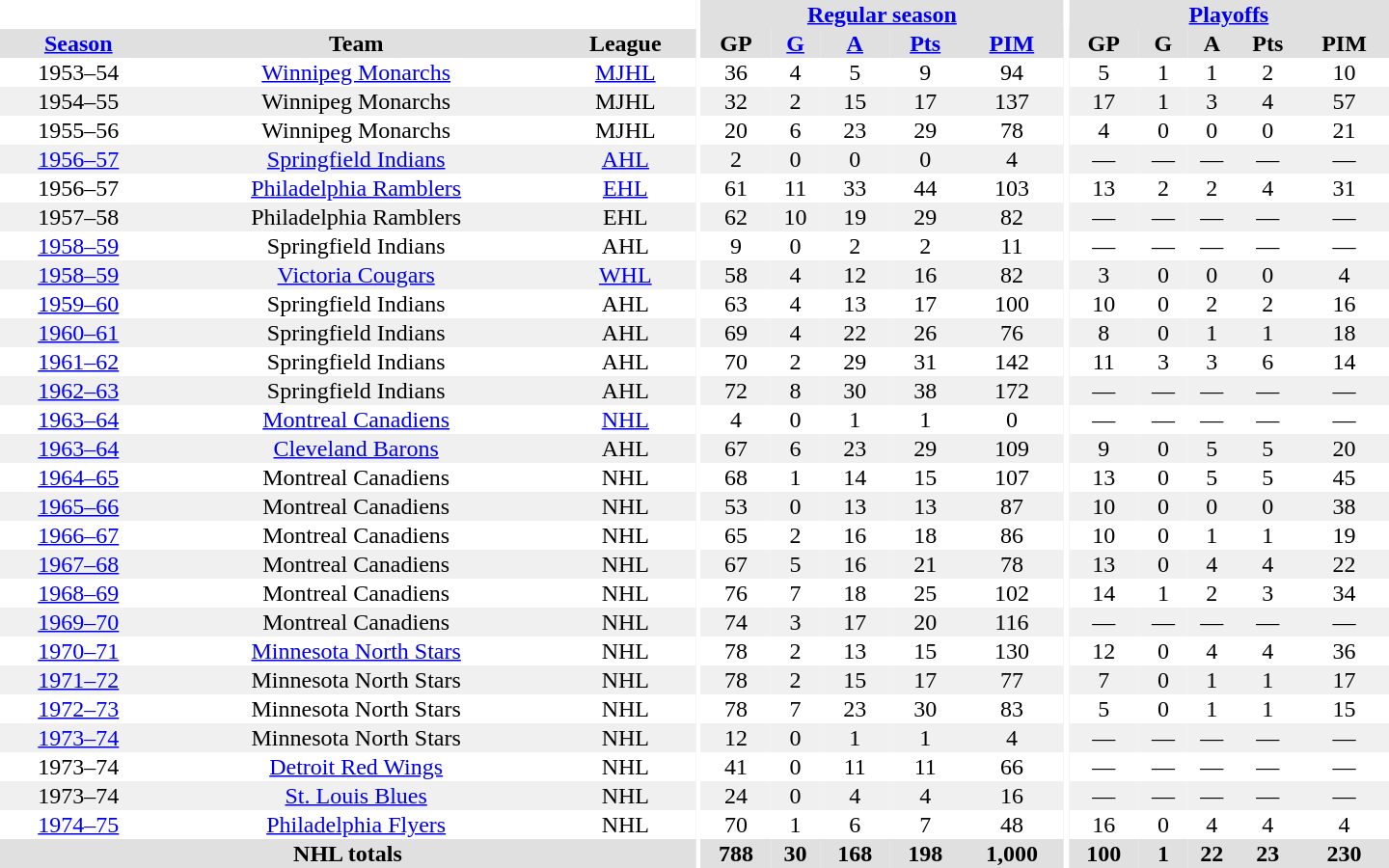<table border="0" cellpadding="1" cellspacing="0" style="text-align:center; width:60em">
<tr bgcolor="#e0e0e0">
<th colspan="3" bgcolor="#ffffff"></th>
<th rowspan="100" bgcolor="#ffffff"></th>
<th colspan="5"><a href='#'>Regular season</a></th>
<th rowspan="100" bgcolor="#ffffff"></th>
<th colspan="5"><a href='#'>Playoffs</a></th>
</tr>
<tr bgcolor="#e0e0e0">
<th><a href='#'>Season</a></th>
<th>Team</th>
<th>League</th>
<th>GP</th>
<th><a href='#'>G</a></th>
<th><a href='#'>A</a></th>
<th><a href='#'>Pts</a></th>
<th><a href='#'>PIM</a></th>
<th>GP</th>
<th>G</th>
<th>A</th>
<th>Pts</th>
<th>PIM</th>
</tr>
<tr>
<td>1953–54</td>
<td><a href='#'>Winnipeg Monarchs</a></td>
<td><a href='#'>MJHL</a></td>
<td>36</td>
<td>4</td>
<td>5</td>
<td>9</td>
<td>94</td>
<td>5</td>
<td>1</td>
<td>1</td>
<td>2</td>
<td>10</td>
</tr>
<tr bgcolor="#f0f0f0">
<td>1954–55</td>
<td>Winnipeg Monarchs</td>
<td>MJHL</td>
<td>32</td>
<td>2</td>
<td>15</td>
<td>17</td>
<td>137</td>
<td>17</td>
<td>1</td>
<td>3</td>
<td>4</td>
<td>57</td>
</tr>
<tr>
<td>1955–56</td>
<td>Winnipeg Monarchs</td>
<td>MJHL</td>
<td>20</td>
<td>6</td>
<td>23</td>
<td>29</td>
<td>78</td>
<td>4</td>
<td>0</td>
<td>0</td>
<td>0</td>
<td>21</td>
</tr>
<tr bgcolor="#f0f0f0">
<td><a href='#'>1956–57</a></td>
<td><a href='#'>Springfield Indians</a></td>
<td><a href='#'>AHL</a></td>
<td>2</td>
<td>0</td>
<td>0</td>
<td>0</td>
<td>4</td>
<td>—</td>
<td>—</td>
<td>—</td>
<td>—</td>
<td>—</td>
</tr>
<tr>
<td>1956–57</td>
<td><a href='#'>Philadelphia Ramblers</a></td>
<td><a href='#'>EHL</a></td>
<td>61</td>
<td>11</td>
<td>33</td>
<td>44</td>
<td>103</td>
<td>13</td>
<td>2</td>
<td>2</td>
<td>4</td>
<td>31</td>
</tr>
<tr bgcolor="#f0f0f0">
<td>1957–58</td>
<td>Philadelphia Ramblers</td>
<td>EHL</td>
<td>62</td>
<td>10</td>
<td>19</td>
<td>29</td>
<td>82</td>
<td>—</td>
<td>—</td>
<td>—</td>
<td>—</td>
<td>—</td>
</tr>
<tr>
<td><a href='#'>1958–59</a></td>
<td>Springfield Indians</td>
<td>AHL</td>
<td>9</td>
<td>0</td>
<td>2</td>
<td>2</td>
<td>11</td>
<td>—</td>
<td>—</td>
<td>—</td>
<td>—</td>
<td>—</td>
</tr>
<tr bgcolor="#f0f0f0">
<td><a href='#'>1958–59</a></td>
<td><a href='#'>Victoria Cougars</a></td>
<td><a href='#'>WHL</a></td>
<td>58</td>
<td>4</td>
<td>12</td>
<td>16</td>
<td>82</td>
<td>3</td>
<td>0</td>
<td>0</td>
<td>0</td>
<td>4</td>
</tr>
<tr>
<td><a href='#'>1959–60</a></td>
<td>Springfield Indians</td>
<td>AHL</td>
<td>63</td>
<td>4</td>
<td>13</td>
<td>17</td>
<td>100</td>
<td>10</td>
<td>0</td>
<td>2</td>
<td>2</td>
<td>16</td>
</tr>
<tr bgcolor="#f0f0f0">
<td><a href='#'>1960–61</a></td>
<td>Springfield Indians</td>
<td>AHL</td>
<td>69</td>
<td>4</td>
<td>22</td>
<td>26</td>
<td>76</td>
<td>8</td>
<td>0</td>
<td>1</td>
<td>1</td>
<td>18</td>
</tr>
<tr>
<td><a href='#'>1961–62</a></td>
<td>Springfield Indians</td>
<td>AHL</td>
<td>70</td>
<td>2</td>
<td>29</td>
<td>31</td>
<td>142</td>
<td>11</td>
<td>3</td>
<td>3</td>
<td>6</td>
<td>14</td>
</tr>
<tr bgcolor="#f0f0f0">
<td><a href='#'>1962–63</a></td>
<td>Springfield Indians</td>
<td>AHL</td>
<td>72</td>
<td>8</td>
<td>30</td>
<td>38</td>
<td>172</td>
<td>—</td>
<td>—</td>
<td>—</td>
<td>—</td>
<td>—</td>
</tr>
<tr>
<td><a href='#'>1963–64</a></td>
<td><a href='#'>Montreal Canadiens</a></td>
<td><a href='#'>NHL</a></td>
<td>4</td>
<td>0</td>
<td>1</td>
<td>1</td>
<td>0</td>
<td>—</td>
<td>—</td>
<td>—</td>
<td>—</td>
<td>—</td>
</tr>
<tr bgcolor="#f0f0f0">
<td><a href='#'>1963–64</a></td>
<td><a href='#'>Cleveland Barons</a></td>
<td>AHL</td>
<td>67</td>
<td>6</td>
<td>23</td>
<td>29</td>
<td>109</td>
<td>9</td>
<td>0</td>
<td>5</td>
<td>5</td>
<td>20</td>
</tr>
<tr>
<td><a href='#'>1964–65</a></td>
<td>Montreal Canadiens</td>
<td>NHL</td>
<td>68</td>
<td>1</td>
<td>14</td>
<td>15</td>
<td>107</td>
<td>13</td>
<td>0</td>
<td>5</td>
<td>5</td>
<td>45</td>
</tr>
<tr bgcolor="#f0f0f0">
<td><a href='#'>1965–66</a></td>
<td>Montreal Canadiens</td>
<td>NHL</td>
<td>53</td>
<td>0</td>
<td>13</td>
<td>13</td>
<td>87</td>
<td>10</td>
<td>0</td>
<td>0</td>
<td>0</td>
<td>38</td>
</tr>
<tr>
<td><a href='#'>1966–67</a></td>
<td>Montreal Canadiens</td>
<td>NHL</td>
<td>65</td>
<td>2</td>
<td>16</td>
<td>18</td>
<td>86</td>
<td>10</td>
<td>0</td>
<td>1</td>
<td>1</td>
<td>19</td>
</tr>
<tr bgcolor="#f0f0f0">
<td><a href='#'>1967–68</a></td>
<td>Montreal Canadiens</td>
<td>NHL</td>
<td>67</td>
<td>5</td>
<td>16</td>
<td>21</td>
<td>78</td>
<td>13</td>
<td>0</td>
<td>4</td>
<td>4</td>
<td>22</td>
</tr>
<tr>
<td><a href='#'>1968–69</a></td>
<td>Montreal Canadiens</td>
<td>NHL</td>
<td>76</td>
<td>7</td>
<td>18</td>
<td>25</td>
<td>102</td>
<td>14</td>
<td>1</td>
<td>2</td>
<td>3</td>
<td>34</td>
</tr>
<tr bgcolor="#f0f0f0">
<td><a href='#'>1969–70</a></td>
<td>Montreal Canadiens</td>
<td>NHL</td>
<td>74</td>
<td>3</td>
<td>17</td>
<td>20</td>
<td>116</td>
<td>—</td>
<td>—</td>
<td>—</td>
<td>—</td>
<td>—</td>
</tr>
<tr>
<td><a href='#'>1970–71</a></td>
<td><a href='#'>Minnesota North Stars</a></td>
<td>NHL</td>
<td>78</td>
<td>2</td>
<td>13</td>
<td>15</td>
<td>130</td>
<td>12</td>
<td>0</td>
<td>4</td>
<td>4</td>
<td>36</td>
</tr>
<tr bgcolor="#f0f0f0">
<td><a href='#'>1971–72</a></td>
<td>Minnesota North Stars</td>
<td>NHL</td>
<td>78</td>
<td>2</td>
<td>15</td>
<td>17</td>
<td>77</td>
<td>7</td>
<td>0</td>
<td>1</td>
<td>1</td>
<td>17</td>
</tr>
<tr>
<td><a href='#'>1972–73</a></td>
<td>Minnesota North Stars</td>
<td>NHL</td>
<td>78</td>
<td>7</td>
<td>23</td>
<td>30</td>
<td>83</td>
<td>5</td>
<td>0</td>
<td>1</td>
<td>1</td>
<td>15</td>
</tr>
<tr bgcolor="#f0f0f0">
<td><a href='#'>1973–74</a></td>
<td>Minnesota North Stars</td>
<td>NHL</td>
<td>12</td>
<td>0</td>
<td>1</td>
<td>1</td>
<td>4</td>
<td>—</td>
<td>—</td>
<td>—</td>
<td>—</td>
<td>—</td>
</tr>
<tr>
<td>1973–74</td>
<td><a href='#'>Detroit Red Wings</a></td>
<td>NHL</td>
<td>41</td>
<td>0</td>
<td>11</td>
<td>11</td>
<td>66</td>
<td>—</td>
<td>—</td>
<td>—</td>
<td>—</td>
<td>—</td>
</tr>
<tr bgcolor="#f0f0f0">
<td>1973–74</td>
<td><a href='#'>St. Louis Blues</a></td>
<td>NHL</td>
<td>24</td>
<td>0</td>
<td>4</td>
<td>4</td>
<td>16</td>
<td>—</td>
<td>—</td>
<td>—</td>
<td>—</td>
<td>—</td>
</tr>
<tr>
<td><a href='#'>1974–75</a></td>
<td><a href='#'>Philadelphia Flyers</a></td>
<td>NHL</td>
<td>70</td>
<td>1</td>
<td>6</td>
<td>7</td>
<td>48</td>
<td>16</td>
<td>0</td>
<td>4</td>
<td>4</td>
<td>4</td>
</tr>
<tr bgcolor="#e0e0e0">
<th colspan="3">NHL totals</th>
<th>788</th>
<th>30</th>
<th>168</th>
<th>198</th>
<th>1,000</th>
<th>100</th>
<th>1</th>
<th>22</th>
<th>23</th>
<th>230</th>
</tr>
</table>
